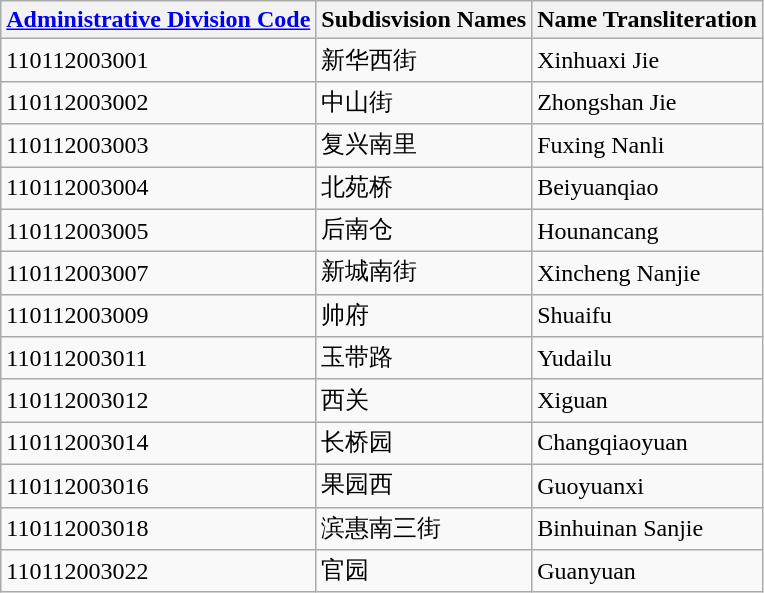<table class="wikitable sortable">
<tr>
<th><a href='#'>Administrative Division Code</a></th>
<th>Subdisvision Names</th>
<th>Name Transliteration</th>
</tr>
<tr>
<td>110112003001</td>
<td>新华西街</td>
<td>Xinhuaxi Jie</td>
</tr>
<tr>
<td>110112003002</td>
<td>中山街</td>
<td>Zhongshan Jie</td>
</tr>
<tr>
<td>110112003003</td>
<td>复兴南里</td>
<td>Fuxing Nanli</td>
</tr>
<tr>
<td>110112003004</td>
<td>北苑桥</td>
<td>Beiyuanqiao</td>
</tr>
<tr>
<td>110112003005</td>
<td>后南仓</td>
<td>Hounancang</td>
</tr>
<tr>
<td>110112003007</td>
<td>新城南街</td>
<td>Xincheng Nanjie</td>
</tr>
<tr>
<td>110112003009</td>
<td>帅府</td>
<td>Shuaifu</td>
</tr>
<tr>
<td>110112003011</td>
<td>玉带路</td>
<td>Yudailu</td>
</tr>
<tr>
<td>110112003012</td>
<td>西关</td>
<td>Xiguan</td>
</tr>
<tr>
<td>110112003014</td>
<td>长桥园</td>
<td>Changqiaoyuan</td>
</tr>
<tr>
<td>110112003016</td>
<td>果园西</td>
<td>Guoyuanxi</td>
</tr>
<tr>
<td>110112003018</td>
<td>滨惠南三街</td>
<td>Binhuinan Sanjie</td>
</tr>
<tr>
<td>110112003022</td>
<td>官园</td>
<td>Guanyuan</td>
</tr>
</table>
